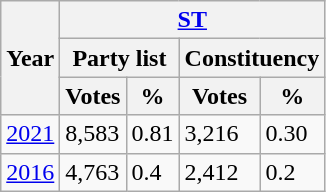<table class="wikitable">
<tr>
<th rowspan="3">Year</th>
<th colspan="4"><a href='#'>ST</a></th>
</tr>
<tr>
<th colspan="2"><strong>Party list</strong></th>
<th colspan="2"><strong>Constituency</strong></th>
</tr>
<tr>
<th>Votes</th>
<th>%</th>
<th>Votes</th>
<th>%</th>
</tr>
<tr>
<td><a href='#'>2021</a></td>
<td>8,583</td>
<td>0.81</td>
<td>3,216</td>
<td>0.30</td>
</tr>
<tr>
<td><a href='#'>2016</a></td>
<td>4,763</td>
<td>0.4</td>
<td>2,412</td>
<td>0.2</td>
</tr>
</table>
